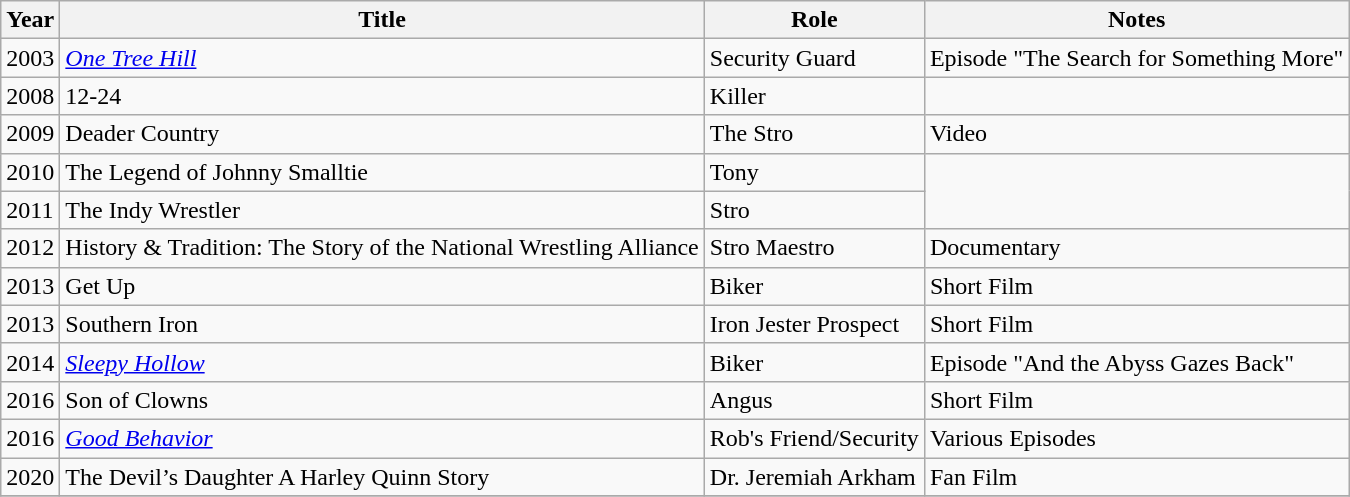<table class="wikitable sortable">
<tr>
<th>Year</th>
<th>Title</th>
<th>Role</th>
<th>Notes</th>
</tr>
<tr>
<td>2003</td>
<td><em><a href='#'>One Tree Hill</a></em></td>
<td>Security Guard</td>
<td>Episode "The Search for Something More"</td>
</tr>
<tr>
<td>2008</td>
<td>12-24</td>
<td>Killer</td>
<td></td>
</tr>
<tr>
<td>2009</td>
<td>Deader Country</td>
<td>The Stro</td>
<td>Video</td>
</tr>
<tr>
<td>2010</td>
<td>The Legend of Johnny Smalltie</td>
<td>Tony</td>
</tr>
<tr>
<td>2011</td>
<td>The Indy Wrestler</td>
<td>Stro</td>
</tr>
<tr>
<td>2012</td>
<td>History & Tradition: The Story of the National Wrestling Alliance</td>
<td>Stro Maestro</td>
<td>Documentary</td>
</tr>
<tr>
<td>2013</td>
<td>Get Up</td>
<td>Biker</td>
<td>Short Film</td>
</tr>
<tr>
<td>2013</td>
<td>Southern Iron</td>
<td>Iron Jester Prospect</td>
<td>Short Film</td>
</tr>
<tr>
<td>2014</td>
<td><em><a href='#'>Sleepy Hollow</a></em></td>
<td>Biker</td>
<td>Episode "And the Abyss Gazes Back"</td>
</tr>
<tr>
<td>2016</td>
<td>Son of Clowns</td>
<td>Angus</td>
<td>Short Film</td>
</tr>
<tr>
<td>2016</td>
<td><em><a href='#'>Good Behavior</a></em></td>
<td>Rob's Friend/Security</td>
<td>Various Episodes</td>
</tr>
<tr>
<td>2020</td>
<td>The Devil’s Daughter A Harley Quinn Story</td>
<td>Dr. Jeremiah Arkham</td>
<td>Fan Film</td>
</tr>
<tr>
</tr>
</table>
